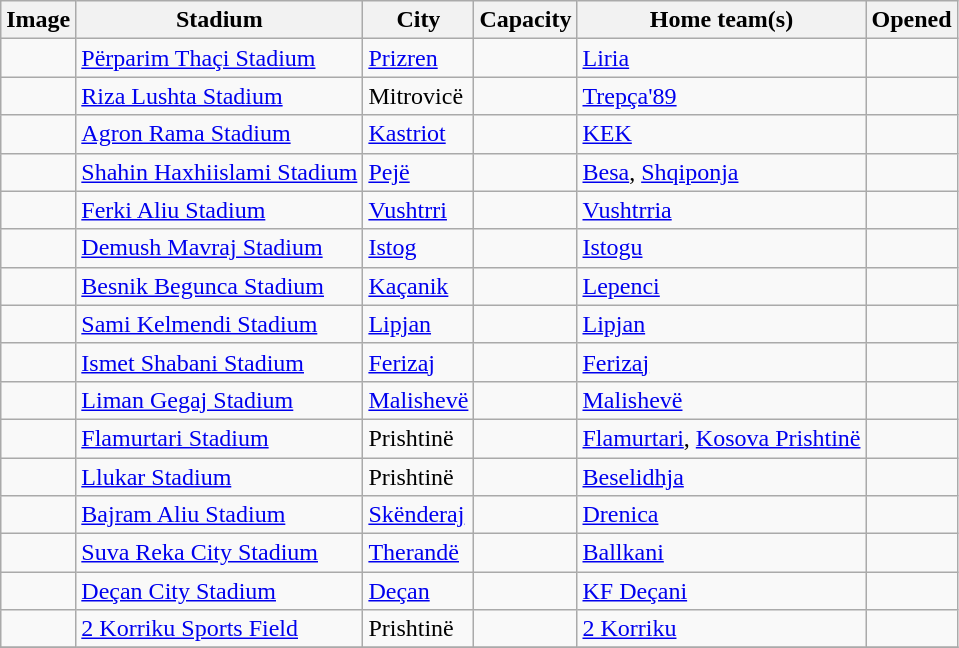<table class="wikitable sortable">
<tr>
<th class=unsortable>Image</th>
<th>Stadium</th>
<th>City</th>
<th>Capacity</th>
<th>Home team(s)</th>
<th>Opened</th>
</tr>
<tr>
<td></td>
<td><a href='#'>Përparim Thaçi Stadium</a></td>
<td><a href='#'>Prizren</a></td>
<td></td>
<td><a href='#'>Liria</a></td>
<td></td>
</tr>
<tr>
<td></td>
<td><a href='#'>Riza Lushta Stadium</a></td>
<td>Mitrovicë</td>
<td></td>
<td><a href='#'>Trepça'89</a></td>
<td></td>
</tr>
<tr>
<td></td>
<td><a href='#'>Agron Rama Stadium</a></td>
<td><a href='#'>Kastriot</a></td>
<td></td>
<td><a href='#'>KEK</a></td>
<td></td>
</tr>
<tr>
<td></td>
<td><a href='#'>Shahin Haxhiislami Stadium</a></td>
<td><a href='#'>Pejë</a></td>
<td></td>
<td><a href='#'>Besa</a>, <a href='#'>Shqiponja</a></td>
<td></td>
</tr>
<tr>
<td></td>
<td><a href='#'>Ferki Aliu Stadium</a></td>
<td><a href='#'>Vushtrri</a></td>
<td></td>
<td><a href='#'>Vushtrria</a></td>
<td></td>
</tr>
<tr>
<td></td>
<td><a href='#'>Demush Mavraj Stadium</a></td>
<td><a href='#'>Istog</a></td>
<td></td>
<td><a href='#'>Istogu</a></td>
<td></td>
</tr>
<tr>
<td></td>
<td><a href='#'>Besnik Begunca Stadium</a></td>
<td><a href='#'>Kaçanik</a></td>
<td></td>
<td><a href='#'>Lepenci</a></td>
<td></td>
</tr>
<tr>
<td></td>
<td><a href='#'>Sami Kelmendi Stadium</a></td>
<td><a href='#'>Lipjan</a></td>
<td></td>
<td><a href='#'>Lipjan</a></td>
<td></td>
</tr>
<tr>
<td></td>
<td><a href='#'>Ismet Shabani Stadium</a></td>
<td><a href='#'>Ferizaj</a></td>
<td></td>
<td><a href='#'>Ferizaj</a></td>
<td></td>
</tr>
<tr>
<td></td>
<td><a href='#'>Liman Gegaj Stadium</a></td>
<td><a href='#'>Malishevë</a></td>
<td></td>
<td><a href='#'>Malishevë</a></td>
<td></td>
</tr>
<tr>
<td></td>
<td><a href='#'>Flamurtari Stadium</a></td>
<td>Prishtinë</td>
<td></td>
<td><a href='#'>Flamurtari</a>, <a href='#'>Kosova Prishtinë</a></td>
<td></td>
</tr>
<tr>
<td></td>
<td><a href='#'>Llukar Stadium</a></td>
<td>Prishtinë</td>
<td></td>
<td><a href='#'>Beselidhja</a></td>
<td></td>
</tr>
<tr>
<td></td>
<td><a href='#'>Bajram Aliu Stadium</a></td>
<td><a href='#'>Skënderaj</a></td>
<td></td>
<td><a href='#'>Drenica</a></td>
<td></td>
</tr>
<tr>
<td></td>
<td><a href='#'>Suva Reka City Stadium</a></td>
<td><a href='#'>Therandë</a></td>
<td></td>
<td><a href='#'>Ballkani</a></td>
<td></td>
</tr>
<tr>
<td></td>
<td><a href='#'>Deçan City Stadium</a></td>
<td><a href='#'>Deçan</a></td>
<td></td>
<td><a href='#'>KF Deçani</a></td>
<td></td>
</tr>
<tr>
<td></td>
<td><a href='#'>2 Korriku Sports Field</a></td>
<td>Prishtinë</td>
<td></td>
<td><a href='#'>2 Korriku</a></td>
<td></td>
</tr>
<tr>
</tr>
</table>
